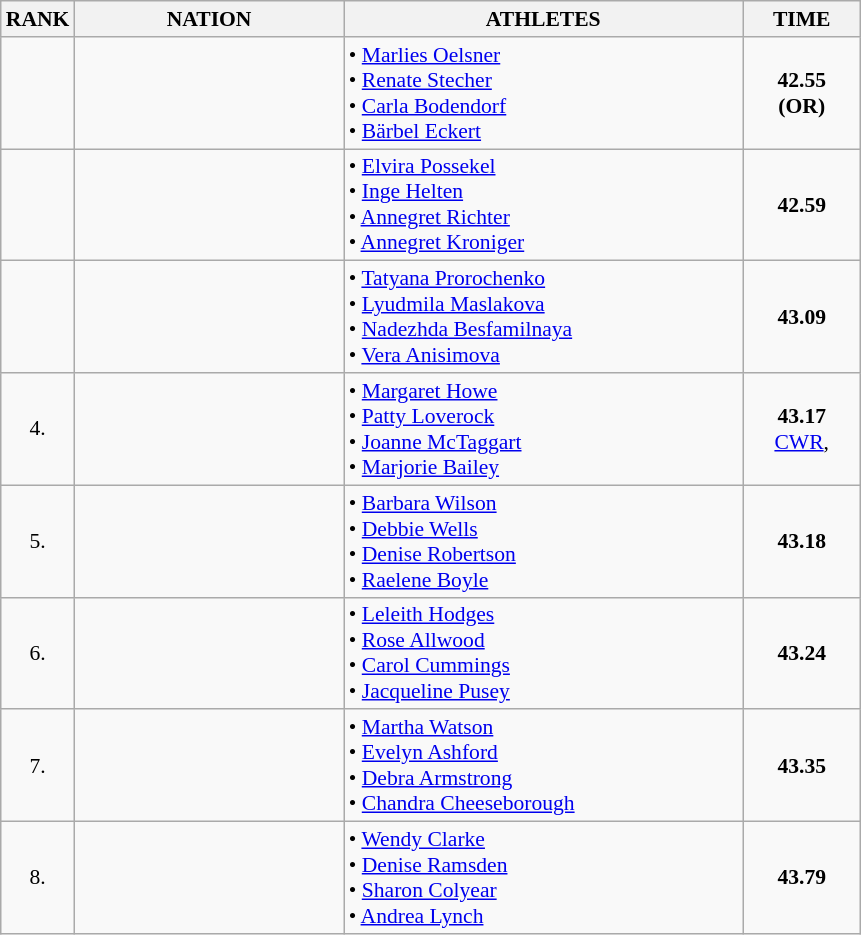<table class="wikitable" style="border-collapse: collapse; font-size: 90%;">
<tr>
<th>RANK</th>
<th style="width: 12em">NATION</th>
<th style="width: 18em">ATHLETES</th>
<th style="width: 5em">TIME</th>
</tr>
<tr>
<td align="center"></td>
<td align="center"></td>
<td>• <a href='#'>Marlies Oelsner</a><br>• <a href='#'>Renate Stecher</a><br>• <a href='#'>Carla Bodendorf</a><br>• <a href='#'>Bärbel Eckert</a></td>
<td align="center"><strong>42.55</strong><br> <strong>(OR)</strong></td>
</tr>
<tr>
<td align="center"></td>
<td align="center"></td>
<td>• <a href='#'>Elvira Possekel</a><br>• <a href='#'>Inge Helten</a><br>• <a href='#'>Annegret Richter</a><br>• <a href='#'>Annegret Kroniger</a></td>
<td align="center"><strong>42.59</strong></td>
</tr>
<tr>
<td align="center"></td>
<td align="center"></td>
<td>• <a href='#'>Tatyana Prorochenko</a><br>• <a href='#'>Lyudmila Maslakova</a><br>• <a href='#'>Nadezhda Besfamilnaya</a><br>• <a href='#'>Vera Anisimova</a></td>
<td align="center"><strong>43.09</strong></td>
</tr>
<tr>
<td align="center">4.</td>
<td align="center"></td>
<td>• <a href='#'>Margaret Howe</a><br>• <a href='#'>Patty Loverock</a><br>• <a href='#'>Joanne McTaggart</a><br>• <a href='#'>Marjorie Bailey</a></td>
<td align="center"><strong>43.17</strong> <a href='#'>CWR</a>, </td>
</tr>
<tr>
<td align="center">5.</td>
<td align="center"></td>
<td>• <a href='#'>Barbara Wilson</a><br>• <a href='#'>Debbie Wells</a><br>• <a href='#'>Denise Robertson</a><br>• <a href='#'>Raelene Boyle</a></td>
<td align="center"><strong>43.18</strong>  </td>
</tr>
<tr>
<td align="center">6.</td>
<td align="center"></td>
<td>• <a href='#'>Leleith Hodges</a><br>• <a href='#'>Rose Allwood</a><br>• <a href='#'>Carol Cummings</a><br>• <a href='#'>Jacqueline Pusey</a></td>
<td align="center"><strong>43.24</strong></td>
</tr>
<tr>
<td align="center">7.</td>
<td align="center"></td>
<td>• <a href='#'>Martha Watson</a><br>• <a href='#'>Evelyn Ashford</a><br>• <a href='#'>Debra Armstrong</a><br>• <a href='#'>Chandra Cheeseborough</a></td>
<td align="center"><strong>43.35</strong></td>
</tr>
<tr>
<td align="center">8.</td>
<td align="center"></td>
<td>• <a href='#'>Wendy Clarke</a><br>• <a href='#'>Denise Ramsden</a><br>• <a href='#'>Sharon Colyear</a><br>• <a href='#'>Andrea Lynch</a></td>
<td align="center"><strong>43.79</strong></td>
</tr>
</table>
